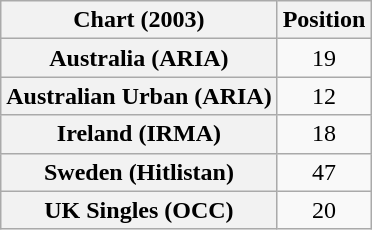<table class="wikitable sortable plainrowheaders" style="text-align:center">
<tr>
<th scope="col">Chart (2003)</th>
<th scope="col">Position</th>
</tr>
<tr>
<th scope="row">Australia (ARIA)</th>
<td>19</td>
</tr>
<tr>
<th scope="row">Australian Urban (ARIA)</th>
<td>12</td>
</tr>
<tr>
<th scope="row">Ireland (IRMA)</th>
<td>18</td>
</tr>
<tr>
<th scope="row">Sweden (Hitlistan)</th>
<td>47</td>
</tr>
<tr>
<th scope="row">UK Singles (OCC)</th>
<td>20</td>
</tr>
</table>
